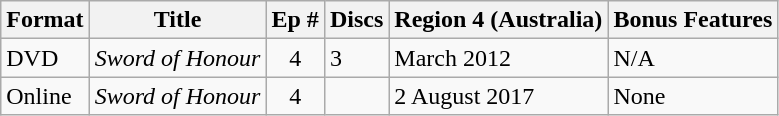<table class="wikitable">
<tr>
<th>Format</th>
<th>Title</th>
<th>Ep #</th>
<th>Discs</th>
<th>Region 4 (Australia)</th>
<th>Bonus Features</th>
</tr>
<tr>
<td>DVD</td>
<td><em>Sword of Honour</em></td>
<td style="text-align:center;">4</td>
<td>3</td>
<td>March 2012</td>
<td>N/A</td>
</tr>
<tr>
<td>Online</td>
<td><em>Sword of Honour</em></td>
<td style="text-align:center;">4</td>
<td></td>
<td>2 August 2017</td>
<td>None</td>
</tr>
</table>
